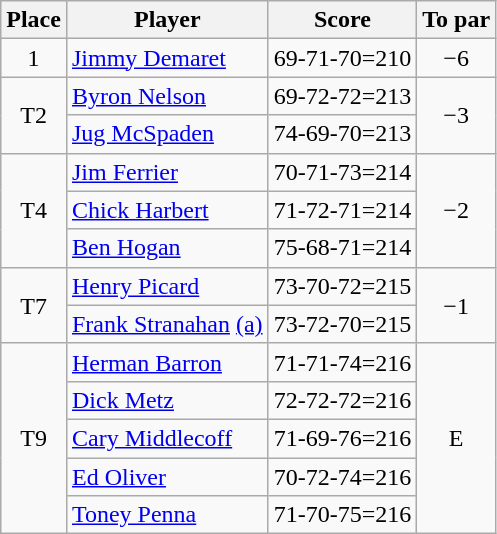<table class="wikitable">
<tr>
<th>Place</th>
<th>Player</th>
<th>Score</th>
<th>To par</th>
</tr>
<tr>
<td align="center">1</td>
<td> <a href='#'>Jimmy Demaret</a></td>
<td>69-71-70=210</td>
<td align="center">−6</td>
</tr>
<tr>
<td rowspan="2" align="center">T2</td>
<td> <a href='#'>Byron Nelson</a></td>
<td>69-72-72=213</td>
<td rowspan="2" align="center">−3</td>
</tr>
<tr>
<td> <a href='#'>Jug McSpaden</a></td>
<td>74-69-70=213</td>
</tr>
<tr>
<td rowspan="3" align="center">T4</td>
<td> <a href='#'>Jim Ferrier</a></td>
<td>70-71-73=214</td>
<td rowspan="3" align="center">−2</td>
</tr>
<tr>
<td> <a href='#'>Chick Harbert</a></td>
<td>71-72-71=214</td>
</tr>
<tr>
<td> <a href='#'>Ben Hogan</a></td>
<td>75-68-71=214</td>
</tr>
<tr>
<td rowspan="2" align="center">T7</td>
<td> <a href='#'>Henry Picard</a></td>
<td>73-70-72=215</td>
<td rowspan="2" align="center">−1</td>
</tr>
<tr>
<td> <a href='#'>Frank Stranahan</a> <a href='#'>(a)</a></td>
<td>73-72-70=215</td>
</tr>
<tr>
<td rowspan="5" align="center">T9</td>
<td> <a href='#'>Herman Barron</a></td>
<td>71-71-74=216</td>
<td rowspan="5" align="center">E</td>
</tr>
<tr>
<td> <a href='#'>Dick Metz</a></td>
<td>72-72-72=216</td>
</tr>
<tr>
<td> <a href='#'>Cary Middlecoff</a></td>
<td>71-69-76=216</td>
</tr>
<tr>
<td> <a href='#'>Ed Oliver</a></td>
<td>70-72-74=216</td>
</tr>
<tr>
<td> <a href='#'>Toney Penna</a></td>
<td>71-70-75=216</td>
</tr>
</table>
